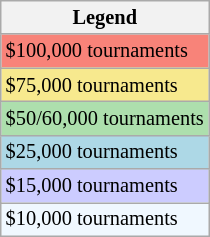<table class="wikitable" style="font-size:85%">
<tr>
<th>Legend</th>
</tr>
<tr style="background:#f88379;">
<td>$100,000 tournaments</td>
</tr>
<tr style="background:#f7e98e;">
<td>$75,000 tournaments</td>
</tr>
<tr style="background:#addfad;">
<td>$50/60,000 tournaments</td>
</tr>
<tr style="background:lightblue;">
<td>$25,000 tournaments</td>
</tr>
<tr style="background:#ccccff;">
<td>$15,000 tournaments</td>
</tr>
<tr style="background:#f0f8ff;">
<td>$10,000 tournaments</td>
</tr>
</table>
